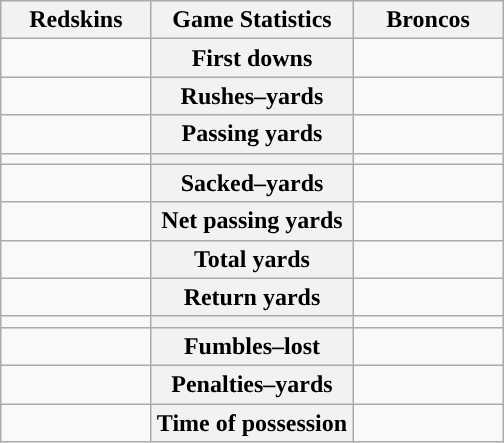<table class="wikitable" style="margin: 1em auto 1em auto">
<tr>
<th style="width:30%;">Redskins</th>
<th style="width:40%;">Game Statistics</th>
<th style="width:30%;">Broncos</th>
</tr>
<tr>
<td style="text-align:right;"></td>
<th>First downs</th>
<td></td>
</tr>
<tr>
<td style="text-align:right;"></td>
<th>Rushes–yards</th>
<td></td>
</tr>
<tr>
<td style="text-align:right;"></td>
<th>Passing yards</th>
<td></td>
</tr>
<tr>
<td style="text-align:right;"></td>
<th></th>
<td></td>
</tr>
<tr>
<td style="text-align:right;"></td>
<th>Sacked–yards</th>
<td></td>
</tr>
<tr>
<td style="text-align:right;"></td>
<th>Net passing yards</th>
<td></td>
</tr>
<tr>
<td style="text-align:right;"></td>
<th>Total yards</th>
<td></td>
</tr>
<tr>
<td style="text-align:right;"></td>
<th>Return yards</th>
<td></td>
</tr>
<tr>
<td style="text-align:right;"></td>
<th></th>
<td></td>
</tr>
<tr>
<td style="text-align:right;"></td>
<th>Fumbles–lost</th>
<td></td>
</tr>
<tr>
<td style="text-align:right;"></td>
<th>Penalties–yards</th>
<td></td>
</tr>
<tr>
<td style="text-align:right;"></td>
<th>Time of possession</th>
<td></td>
</tr>
</table>
